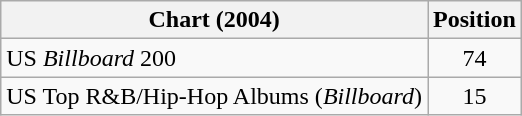<table class="wikitable sortable plainrowheaders">
<tr>
<th>Chart (2004)</th>
<th>Position</th>
</tr>
<tr>
<td>US <em>Billboard</em> 200</td>
<td align="center">74</td>
</tr>
<tr>
<td>US Top R&B/Hip-Hop Albums (<em>Billboard</em>)</td>
<td align="center">15</td>
</tr>
</table>
